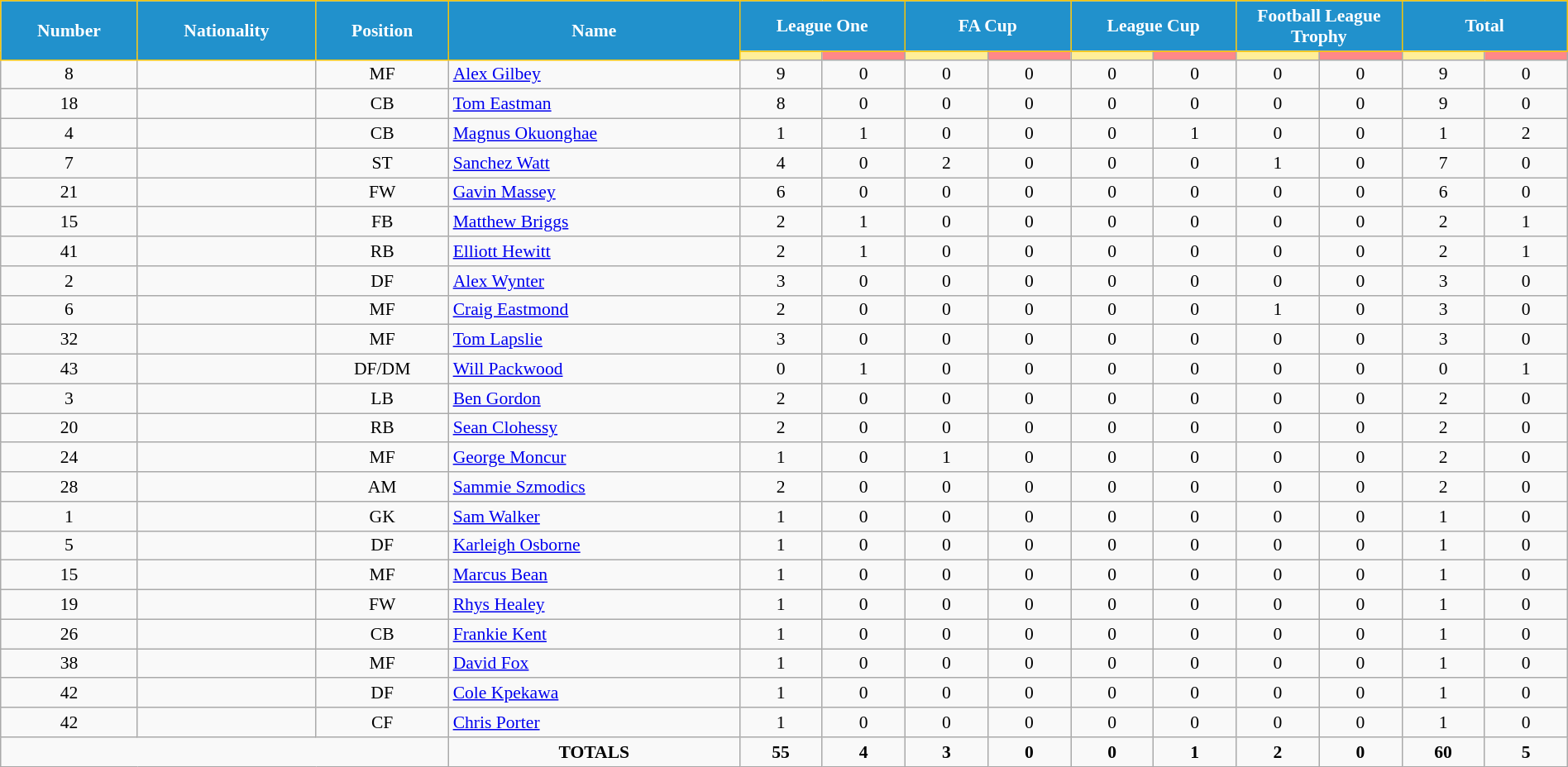<table class="wikitable" style="text-align:center; font-size:90%; width:100%;">
<tr>
<th rowspan="2" style="background:#2191CC; color:white; border:1px solid #F7C408; text-align:center;">Number</th>
<th rowspan="2" style="background:#2191CC; color:white; border:1px solid #F7C408; text-align:center;">Nationality</th>
<th rowspan="2" style="background:#2191CC; color:white; border:1px solid #F7C408; text-align:center;">Position</th>
<th rowspan="2" style="background:#2191CC; color:white; border:1px solid #F7C408; text-align:center;">Name</th>
<th colspan="2" style="background:#2191CC; color:white; border:1px solid #F7C408; text-align:center;">League One</th>
<th colspan="2" style="background:#2191CC; color:white; border:1px solid #F7C408; text-align:center;">FA Cup</th>
<th colspan="2" style="background:#2191CC; color:white; border:1px solid #F7C408; text-align:center;">League Cup</th>
<th colspan="2" style="background:#2191CC; color:white; border:1px solid #F7C408; text-align:center;">Football League Trophy</th>
<th colspan="2" style="background:#2191CC; color:white; border:1px solid #F7C408; text-align:center;">Total</th>
</tr>
<tr>
<th width=60 style="background: #FFEE99"></th>
<th width=60 style="background: #FF8888"></th>
<th width=60 style="background: #FFEE99"></th>
<th width=60 style="background: #FF8888"></th>
<th width=60 style="background: #FFEE99"></th>
<th width=60 style="background: #FF8888"></th>
<th width=60 style="background: #FFEE99"></th>
<th width=60 style="background: #FF8888"></th>
<th width=60 style="background: #FFEE99"></th>
<th width=60 style="background: #FF8888"></th>
</tr>
<tr>
<td>8</td>
<td></td>
<td>MF</td>
<td align="left"><a href='#'>Alex Gilbey</a></td>
<td>9</td>
<td>0</td>
<td>0</td>
<td>0</td>
<td>0</td>
<td>0</td>
<td>0</td>
<td>0</td>
<td>9</td>
<td>0</td>
</tr>
<tr>
<td>18</td>
<td></td>
<td>CB</td>
<td align="left"><a href='#'>Tom Eastman</a></td>
<td>8</td>
<td>0</td>
<td>0</td>
<td>0</td>
<td>0</td>
<td>0</td>
<td>0</td>
<td>0</td>
<td>9</td>
<td>0</td>
</tr>
<tr>
<td>4</td>
<td></td>
<td>CB</td>
<td align="left"><a href='#'>Magnus Okuonghae</a></td>
<td>1</td>
<td>1</td>
<td>0</td>
<td>0</td>
<td>0</td>
<td>1</td>
<td>0</td>
<td>0</td>
<td>1</td>
<td>2</td>
</tr>
<tr>
<td>7</td>
<td></td>
<td>ST</td>
<td align="left"><a href='#'>Sanchez Watt</a></td>
<td>4</td>
<td>0</td>
<td>2</td>
<td>0</td>
<td>0</td>
<td>0</td>
<td>1</td>
<td>0</td>
<td>7</td>
<td>0</td>
</tr>
<tr>
<td>21</td>
<td></td>
<td>FW</td>
<td align="left"><a href='#'>Gavin Massey</a></td>
<td>6</td>
<td>0</td>
<td>0</td>
<td>0</td>
<td>0</td>
<td>0</td>
<td>0</td>
<td>0</td>
<td>6</td>
<td>0</td>
</tr>
<tr>
<td>15</td>
<td></td>
<td>FB</td>
<td align="left"><a href='#'>Matthew Briggs</a></td>
<td>2</td>
<td>1</td>
<td>0</td>
<td>0</td>
<td>0</td>
<td>0</td>
<td>0</td>
<td>0</td>
<td>2</td>
<td>1</td>
</tr>
<tr>
<td>41</td>
<td></td>
<td>RB</td>
<td align="left"><a href='#'>Elliott Hewitt</a></td>
<td>2</td>
<td>1</td>
<td>0</td>
<td>0</td>
<td>0</td>
<td>0</td>
<td>0</td>
<td>0</td>
<td>2</td>
<td>1</td>
</tr>
<tr>
<td>2</td>
<td></td>
<td>DF</td>
<td align="left"><a href='#'>Alex Wynter</a></td>
<td>3</td>
<td>0</td>
<td>0</td>
<td>0</td>
<td>0</td>
<td>0</td>
<td>0</td>
<td>0</td>
<td>3</td>
<td>0</td>
</tr>
<tr>
<td>6</td>
<td></td>
<td>MF</td>
<td align="left"><a href='#'>Craig Eastmond</a></td>
<td>2</td>
<td>0</td>
<td>0</td>
<td>0</td>
<td>0</td>
<td>0</td>
<td>1</td>
<td>0</td>
<td>3</td>
<td>0</td>
</tr>
<tr>
<td>32</td>
<td></td>
<td>MF</td>
<td align="left"><a href='#'>Tom Lapslie</a></td>
<td>3</td>
<td>0</td>
<td>0</td>
<td>0</td>
<td>0</td>
<td>0</td>
<td>0</td>
<td>0</td>
<td>3</td>
<td>0</td>
</tr>
<tr>
<td>43</td>
<td></td>
<td>DF/DM</td>
<td align="left"><a href='#'>Will Packwood</a></td>
<td>0</td>
<td>1</td>
<td>0</td>
<td>0</td>
<td>0</td>
<td>0</td>
<td>0</td>
<td>0</td>
<td>0</td>
<td>1</td>
</tr>
<tr>
<td>3</td>
<td></td>
<td>LB</td>
<td align="left"><a href='#'>Ben Gordon</a></td>
<td>2</td>
<td>0</td>
<td>0</td>
<td>0</td>
<td>0</td>
<td>0</td>
<td>0</td>
<td>0</td>
<td>2</td>
<td>0</td>
</tr>
<tr>
<td>20</td>
<td></td>
<td>RB</td>
<td align="left"><a href='#'>Sean Clohessy</a></td>
<td>2</td>
<td>0</td>
<td>0</td>
<td>0</td>
<td>0</td>
<td>0</td>
<td>0</td>
<td>0</td>
<td>2</td>
<td>0</td>
</tr>
<tr>
<td>24</td>
<td></td>
<td>MF</td>
<td align="left"><a href='#'>George Moncur</a></td>
<td>1</td>
<td>0</td>
<td>1</td>
<td>0</td>
<td>0</td>
<td>0</td>
<td>0</td>
<td>0</td>
<td>2</td>
<td>0</td>
</tr>
<tr>
<td>28</td>
<td></td>
<td>AM</td>
<td align="left"><a href='#'>Sammie Szmodics</a></td>
<td>2</td>
<td>0</td>
<td>0</td>
<td>0</td>
<td>0</td>
<td>0</td>
<td>0</td>
<td>0</td>
<td>2</td>
<td>0</td>
</tr>
<tr>
<td>1</td>
<td></td>
<td>GK</td>
<td align="left"><a href='#'>Sam Walker</a></td>
<td>1</td>
<td>0</td>
<td>0</td>
<td>0</td>
<td>0</td>
<td>0</td>
<td>0</td>
<td>0</td>
<td>1</td>
<td>0</td>
</tr>
<tr>
<td>5</td>
<td></td>
<td>DF</td>
<td align="left"><a href='#'>Karleigh Osborne</a></td>
<td>1</td>
<td>0</td>
<td>0</td>
<td>0</td>
<td>0</td>
<td>0</td>
<td>0</td>
<td>0</td>
<td>1</td>
<td>0</td>
</tr>
<tr>
<td>15</td>
<td></td>
<td>MF</td>
<td align="left"><a href='#'>Marcus Bean</a></td>
<td>1</td>
<td>0</td>
<td>0</td>
<td>0</td>
<td>0</td>
<td>0</td>
<td>0</td>
<td>0</td>
<td>1</td>
<td>0</td>
</tr>
<tr>
<td>19</td>
<td></td>
<td>FW</td>
<td align="left"><a href='#'>Rhys Healey</a></td>
<td>1</td>
<td>0</td>
<td>0</td>
<td>0</td>
<td>0</td>
<td>0</td>
<td>0</td>
<td>0</td>
<td>1</td>
<td>0</td>
</tr>
<tr>
<td>26</td>
<td></td>
<td>CB</td>
<td align="left"><a href='#'>Frankie Kent</a></td>
<td>1</td>
<td>0</td>
<td>0</td>
<td>0</td>
<td>0</td>
<td>0</td>
<td>0</td>
<td>0</td>
<td>1</td>
<td>0</td>
</tr>
<tr>
<td>38</td>
<td></td>
<td>MF</td>
<td align="left"><a href='#'>David Fox</a></td>
<td>1</td>
<td>0</td>
<td>0</td>
<td>0</td>
<td>0</td>
<td>0</td>
<td>0</td>
<td>0</td>
<td>1</td>
<td>0</td>
</tr>
<tr>
<td>42</td>
<td></td>
<td>DF</td>
<td align="left"><a href='#'>Cole Kpekawa</a></td>
<td>1</td>
<td>0</td>
<td>0</td>
<td>0</td>
<td>0</td>
<td>0</td>
<td>0</td>
<td>0</td>
<td>1</td>
<td>0</td>
</tr>
<tr>
<td>42</td>
<td></td>
<td>CF</td>
<td align="left"><a href='#'>Chris Porter</a></td>
<td>1</td>
<td>0</td>
<td>0</td>
<td>0</td>
<td>0</td>
<td>0</td>
<td>0</td>
<td>0</td>
<td>1</td>
<td>0</td>
</tr>
<tr>
<td colspan="3"></td>
<td><strong>TOTALS</strong></td>
<td><strong>55</strong></td>
<td><strong>4</strong></td>
<td><strong>3</strong></td>
<td><strong>0</strong></td>
<td><strong>0</strong></td>
<td><strong>1</strong></td>
<td><strong>2</strong></td>
<td><strong>0</strong></td>
<td><strong>60</strong></td>
<td><strong>5</strong></td>
</tr>
</table>
